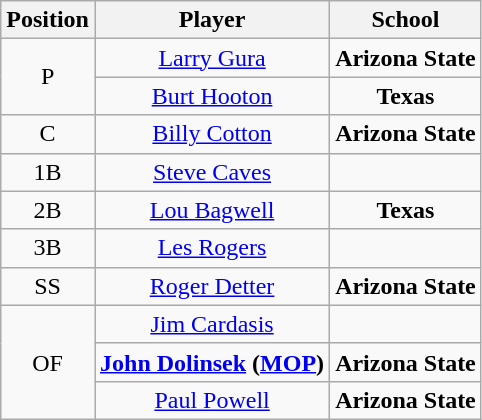<table class="wikitable" style=text-align:center>
<tr>
<th>Position</th>
<th>Player</th>
<th>School</th>
</tr>
<tr>
<td rowspan=2>P</td>
<td><a href='#'>Larry Gura</a></td>
<td style=><strong>Arizona State</strong></td>
</tr>
<tr>
<td><a href='#'>Burt Hooton</a></td>
<td style=><strong>Texas</strong></td>
</tr>
<tr>
<td>C</td>
<td><a href='#'>Billy Cotton</a></td>
<td style=><strong>Arizona State</strong></td>
</tr>
<tr>
<td>1B</td>
<td><a href='#'>Steve Caves</a></td>
<td style=></td>
</tr>
<tr>
<td>2B</td>
<td><a href='#'>Lou Bagwell</a></td>
<td style=><strong>Texas</strong></td>
</tr>
<tr>
<td>3B</td>
<td><a href='#'>Les Rogers</a></td>
<td style=></td>
</tr>
<tr>
<td>SS</td>
<td><a href='#'>Roger Detter</a></td>
<td style=><strong>Arizona State</strong></td>
</tr>
<tr>
<td rowspan=3>OF</td>
<td><a href='#'>Jim Cardasis</a></td>
<td style=></td>
</tr>
<tr>
<td><strong><a href='#'>John Dolinsek</a> (<a href='#'>MOP</a>)</strong></td>
<td style=><strong>Arizona State</strong></td>
</tr>
<tr>
<td><a href='#'>Paul Powell</a></td>
<td style=><strong>Arizona State</strong></td>
</tr>
</table>
